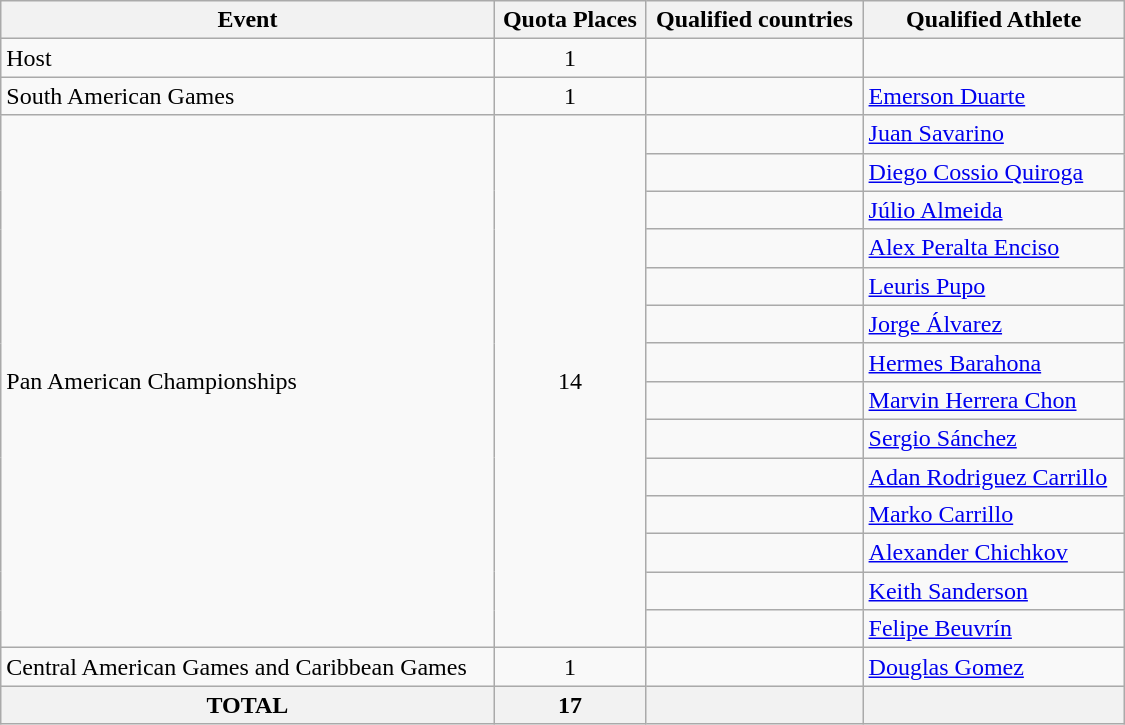<table class=wikitable style="text-align:left" width=750>
<tr>
<th>Event</th>
<th>Quota Places</th>
<th>Qualified countries</th>
<th>Qualified Athlete</th>
</tr>
<tr>
<td>Host</td>
<td align=center>1</td>
<td></td>
<td></td>
</tr>
<tr>
<td>South American Games</td>
<td align=center>1</td>
<td></td>
<td><a href='#'>Emerson Duarte</a></td>
</tr>
<tr>
<td rowspan="14">Pan American Championships</td>
<td rowspan="14" align=center>14</td>
<td></td>
<td><a href='#'>Juan Savarino</a></td>
</tr>
<tr>
<td></td>
<td><a href='#'>Diego Cossio Quiroga</a></td>
</tr>
<tr>
<td></td>
<td><a href='#'>Júlio Almeida</a></td>
</tr>
<tr>
<td></td>
<td><a href='#'>Alex Peralta Enciso</a></td>
</tr>
<tr>
<td></td>
<td><a href='#'>Leuris Pupo</a></td>
</tr>
<tr>
<td></td>
<td><a href='#'>Jorge Álvarez</a></td>
</tr>
<tr>
<td></td>
<td><a href='#'>Hermes Barahona</a></td>
</tr>
<tr>
<td></td>
<td><a href='#'>Marvin Herrera Chon</a></td>
</tr>
<tr>
<td></td>
<td><a href='#'>Sergio Sánchez</a></td>
</tr>
<tr>
<td></td>
<td><a href='#'>Adan Rodriguez Carrillo</a></td>
</tr>
<tr>
<td></td>
<td><a href='#'>Marko Carrillo</a></td>
</tr>
<tr>
<td></td>
<td><a href='#'>Alexander Chichkov</a></td>
</tr>
<tr>
<td></td>
<td><a href='#'>Keith Sanderson</a></td>
</tr>
<tr>
<td></td>
<td><a href='#'>Felipe Beuvrín</a></td>
</tr>
<tr>
<td>Central American Games and Caribbean Games</td>
<td align=center>1</td>
<td></td>
<td><a href='#'>Douglas Gomez</a></td>
</tr>
<tr>
<th>TOTAL</th>
<th>17</th>
<th></th>
<th></th>
</tr>
</table>
